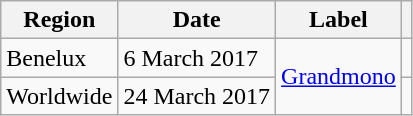<table class="wikitable plainrowheaders">
<tr>
<th scope="col">Region</th>
<th scope="col">Date</th>
<th scope="col">Label</th>
<th scope="col"></th>
</tr>
<tr>
<td>Benelux</td>
<td>6 March 2017</td>
<td rowspan="2"><a href='#'>Grandmono</a></td>
<td></td>
</tr>
<tr>
<td>Worldwide</td>
<td>24 March 2017</td>
<td></td>
</tr>
</table>
